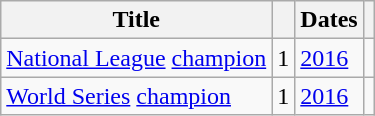<table class="wikitable" margin: 5px; text-align: center;>
<tr>
<th>Title</th>
<th></th>
<th>Dates</th>
<th></th>
</tr>
<tr>
<td><a href='#'>National League</a> <a href='#'>champion</a></td>
<td align="center">1</td>
<td><a href='#'>2016</a></td>
<td></td>
</tr>
<tr>
<td><a href='#'>World Series</a> <a href='#'>champion</a></td>
<td align="center">1</td>
<td><a href='#'>2016</a></td>
<td></td>
</tr>
</table>
